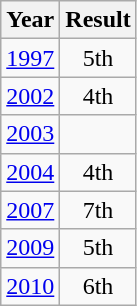<table class="wikitable" style="text-align:center">
<tr>
<th>Year</th>
<th>Result</th>
</tr>
<tr>
<td><a href='#'>1997</a></td>
<td>5th</td>
</tr>
<tr>
<td><a href='#'>2002</a></td>
<td>4th</td>
</tr>
<tr>
<td><a href='#'>2003</a></td>
<td></td>
</tr>
<tr>
<td><a href='#'>2004</a></td>
<td>4th</td>
</tr>
<tr>
<td><a href='#'>2007</a></td>
<td>7th</td>
</tr>
<tr>
<td><a href='#'>2009</a></td>
<td>5th</td>
</tr>
<tr>
<td><a href='#'>2010</a></td>
<td>6th</td>
</tr>
</table>
